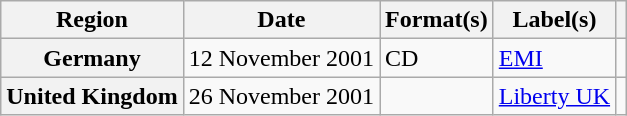<table class="wikitable plainrowheaders">
<tr>
<th scope="col">Region</th>
<th scope="col">Date</th>
<th scope="col">Format(s)</th>
<th scope="col">Label(s)</th>
<th scope="col"></th>
</tr>
<tr>
<th scope="row">Germany</th>
<td>12 November 2001</td>
<td>CD</td>
<td><a href='#'>EMI</a></td>
<td></td>
</tr>
<tr>
<th scope="row">United Kingdom</th>
<td>26 November 2001</td>
<td></td>
<td><a href='#'>Liberty UK</a></td>
<td></td>
</tr>
</table>
